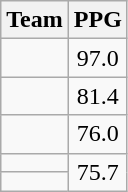<table class=wikitable>
<tr>
<th>Team</th>
<th>PPG</th>
</tr>
<tr>
<td></td>
<td align=center>97.0</td>
</tr>
<tr>
<td></td>
<td align=center>81.4</td>
</tr>
<tr>
<td></td>
<td align=center>76.0</td>
</tr>
<tr>
<td></td>
<td align=center rowspan=2>75.7</td>
</tr>
<tr>
<td></td>
</tr>
</table>
